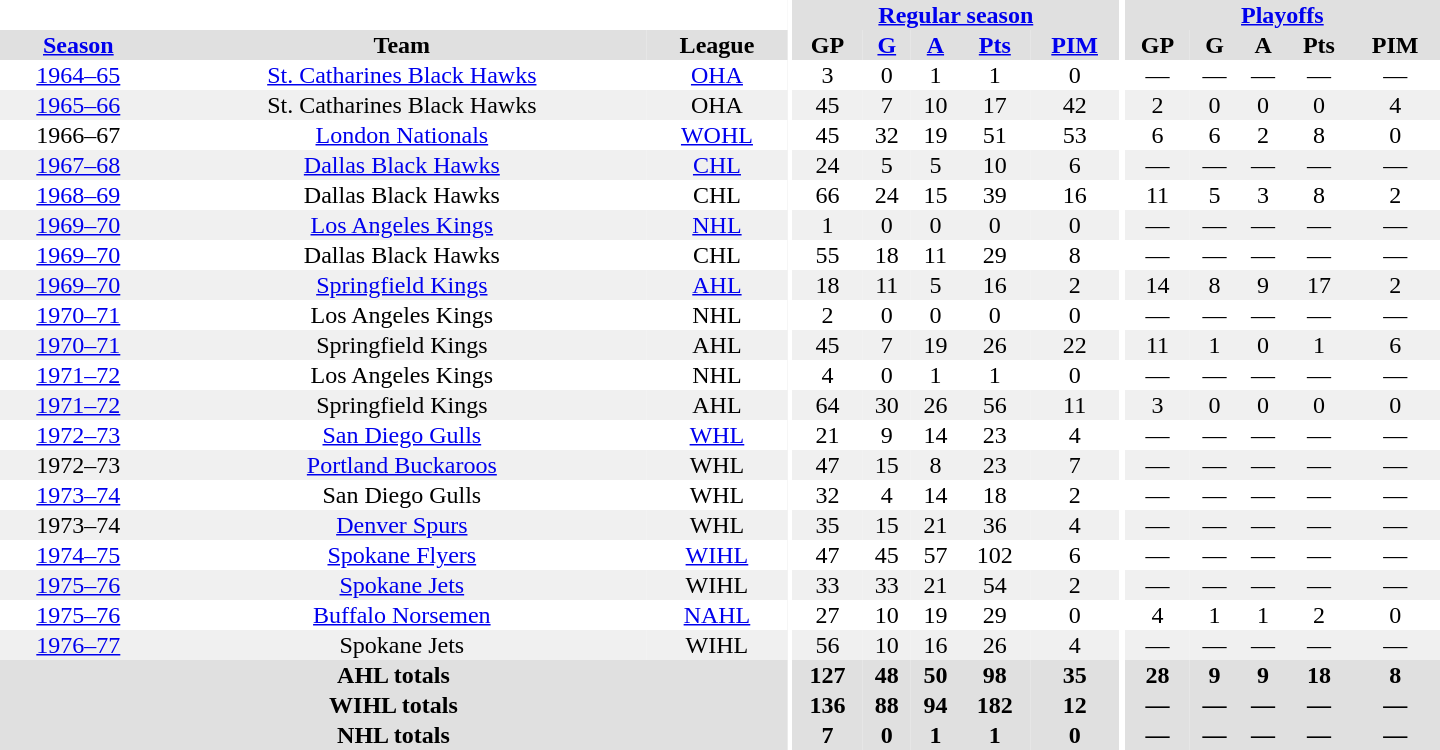<table border="0" cellpadding="1" cellspacing="0" style="text-align:center; width:60em">
<tr bgcolor="#e0e0e0">
<th colspan="3" bgcolor="#ffffff"></th>
<th rowspan="100" bgcolor="#ffffff"></th>
<th colspan="5"><a href='#'>Regular season</a></th>
<th rowspan="100" bgcolor="#ffffff"></th>
<th colspan="5"><a href='#'>Playoffs</a></th>
</tr>
<tr bgcolor="#e0e0e0">
<th><a href='#'>Season</a></th>
<th>Team</th>
<th>League</th>
<th>GP</th>
<th><a href='#'>G</a></th>
<th><a href='#'>A</a></th>
<th><a href='#'>Pts</a></th>
<th><a href='#'>PIM</a></th>
<th>GP</th>
<th>G</th>
<th>A</th>
<th>Pts</th>
<th>PIM</th>
</tr>
<tr>
<td><a href='#'>1964–65</a></td>
<td><a href='#'>St. Catharines Black Hawks</a></td>
<td><a href='#'>OHA</a></td>
<td>3</td>
<td>0</td>
<td>1</td>
<td>1</td>
<td>0</td>
<td>—</td>
<td>—</td>
<td>—</td>
<td>—</td>
<td>—</td>
</tr>
<tr bgcolor="#f0f0f0">
<td><a href='#'>1965–66</a></td>
<td>St. Catharines Black Hawks</td>
<td>OHA</td>
<td>45</td>
<td>7</td>
<td>10</td>
<td>17</td>
<td>42</td>
<td>2</td>
<td>0</td>
<td>0</td>
<td>0</td>
<td>4</td>
</tr>
<tr>
<td>1966–67</td>
<td><a href='#'>London Nationals</a></td>
<td><a href='#'>WOHL</a></td>
<td>45</td>
<td>32</td>
<td>19</td>
<td>51</td>
<td>53</td>
<td>6</td>
<td>6</td>
<td>2</td>
<td>8</td>
<td>0</td>
</tr>
<tr bgcolor="#f0f0f0">
<td><a href='#'>1967–68</a></td>
<td><a href='#'>Dallas Black Hawks</a></td>
<td><a href='#'>CHL</a></td>
<td>24</td>
<td>5</td>
<td>5</td>
<td>10</td>
<td>6</td>
<td>—</td>
<td>—</td>
<td>—</td>
<td>—</td>
<td>—</td>
</tr>
<tr>
<td><a href='#'>1968–69</a></td>
<td>Dallas Black Hawks</td>
<td>CHL</td>
<td>66</td>
<td>24</td>
<td>15</td>
<td>39</td>
<td>16</td>
<td>11</td>
<td>5</td>
<td>3</td>
<td>8</td>
<td>2</td>
</tr>
<tr bgcolor="#f0f0f0">
<td><a href='#'>1969–70</a></td>
<td><a href='#'>Los Angeles Kings</a></td>
<td><a href='#'>NHL</a></td>
<td>1</td>
<td>0</td>
<td>0</td>
<td>0</td>
<td>0</td>
<td>—</td>
<td>—</td>
<td>—</td>
<td>—</td>
<td>—</td>
</tr>
<tr>
<td><a href='#'>1969–70</a></td>
<td>Dallas Black Hawks</td>
<td>CHL</td>
<td>55</td>
<td>18</td>
<td>11</td>
<td>29</td>
<td>8</td>
<td>—</td>
<td>—</td>
<td>—</td>
<td>—</td>
<td>—</td>
</tr>
<tr bgcolor="#f0f0f0">
<td><a href='#'>1969–70</a></td>
<td><a href='#'>Springfield Kings</a></td>
<td><a href='#'>AHL</a></td>
<td>18</td>
<td>11</td>
<td>5</td>
<td>16</td>
<td>2</td>
<td>14</td>
<td>8</td>
<td>9</td>
<td>17</td>
<td>2</td>
</tr>
<tr>
<td><a href='#'>1970–71</a></td>
<td>Los Angeles Kings</td>
<td>NHL</td>
<td>2</td>
<td>0</td>
<td>0</td>
<td>0</td>
<td>0</td>
<td>—</td>
<td>—</td>
<td>—</td>
<td>—</td>
<td>—</td>
</tr>
<tr bgcolor="#f0f0f0">
<td><a href='#'>1970–71</a></td>
<td>Springfield Kings</td>
<td>AHL</td>
<td>45</td>
<td>7</td>
<td>19</td>
<td>26</td>
<td>22</td>
<td>11</td>
<td>1</td>
<td>0</td>
<td>1</td>
<td>6</td>
</tr>
<tr>
<td><a href='#'>1971–72</a></td>
<td>Los Angeles Kings</td>
<td>NHL</td>
<td>4</td>
<td>0</td>
<td>1</td>
<td>1</td>
<td>0</td>
<td>—</td>
<td>—</td>
<td>—</td>
<td>—</td>
<td>—</td>
</tr>
<tr bgcolor="#f0f0f0">
<td><a href='#'>1971–72</a></td>
<td>Springfield Kings</td>
<td>AHL</td>
<td>64</td>
<td>30</td>
<td>26</td>
<td>56</td>
<td>11</td>
<td>3</td>
<td>0</td>
<td>0</td>
<td>0</td>
<td>0</td>
</tr>
<tr>
<td><a href='#'>1972–73</a></td>
<td><a href='#'>San Diego Gulls</a></td>
<td><a href='#'>WHL</a></td>
<td>21</td>
<td>9</td>
<td>14</td>
<td>23</td>
<td>4</td>
<td>—</td>
<td>—</td>
<td>—</td>
<td>—</td>
<td>—</td>
</tr>
<tr bgcolor="#f0f0f0">
<td>1972–73</td>
<td><a href='#'>Portland Buckaroos</a></td>
<td>WHL</td>
<td>47</td>
<td>15</td>
<td>8</td>
<td>23</td>
<td>7</td>
<td>—</td>
<td>—</td>
<td>—</td>
<td>—</td>
<td>—</td>
</tr>
<tr>
<td><a href='#'>1973–74</a></td>
<td>San Diego Gulls</td>
<td>WHL</td>
<td>32</td>
<td>4</td>
<td>14</td>
<td>18</td>
<td>2</td>
<td>—</td>
<td>—</td>
<td>—</td>
<td>—</td>
<td>—</td>
</tr>
<tr bgcolor="#f0f0f0">
<td>1973–74</td>
<td><a href='#'>Denver Spurs</a></td>
<td>WHL</td>
<td>35</td>
<td>15</td>
<td>21</td>
<td>36</td>
<td>4</td>
<td>—</td>
<td>—</td>
<td>—</td>
<td>—</td>
<td>—</td>
</tr>
<tr>
<td><a href='#'>1974–75</a></td>
<td><a href='#'>Spokane Flyers</a></td>
<td><a href='#'>WIHL</a></td>
<td>47</td>
<td>45</td>
<td>57</td>
<td>102</td>
<td>6</td>
<td>—</td>
<td>—</td>
<td>—</td>
<td>—</td>
<td>—</td>
</tr>
<tr bgcolor="#f0f0f0">
<td><a href='#'>1975–76</a></td>
<td><a href='#'>Spokane Jets</a></td>
<td>WIHL</td>
<td>33</td>
<td>33</td>
<td>21</td>
<td>54</td>
<td>2</td>
<td>—</td>
<td>—</td>
<td>—</td>
<td>—</td>
<td>—</td>
</tr>
<tr>
<td><a href='#'>1975–76</a></td>
<td><a href='#'>Buffalo Norsemen</a></td>
<td><a href='#'>NAHL</a></td>
<td>27</td>
<td>10</td>
<td>19</td>
<td>29</td>
<td>0</td>
<td>4</td>
<td>1</td>
<td>1</td>
<td>2</td>
<td>0</td>
</tr>
<tr bgcolor="#f0f0f0">
<td><a href='#'>1976–77</a></td>
<td>Spokane Jets</td>
<td>WIHL</td>
<td>56</td>
<td>10</td>
<td>16</td>
<td>26</td>
<td>4</td>
<td>—</td>
<td>—</td>
<td>—</td>
<td>—</td>
<td>—</td>
</tr>
<tr bgcolor="#e0e0e0">
<th colspan="3">AHL totals</th>
<th>127</th>
<th>48</th>
<th>50</th>
<th>98</th>
<th>35</th>
<th>28</th>
<th>9</th>
<th>9</th>
<th>18</th>
<th>8</th>
</tr>
<tr bgcolor="#e0e0e0">
<th colspan="3">WIHL totals</th>
<th>136</th>
<th>88</th>
<th>94</th>
<th>182</th>
<th>12</th>
<th>—</th>
<th>—</th>
<th>—</th>
<th>—</th>
<th>—</th>
</tr>
<tr bgcolor="#e0e0e0">
<th colspan="3">NHL totals</th>
<th>7</th>
<th>0</th>
<th>1</th>
<th>1</th>
<th>0</th>
<th>—</th>
<th>—</th>
<th>—</th>
<th>—</th>
<th>—</th>
</tr>
</table>
